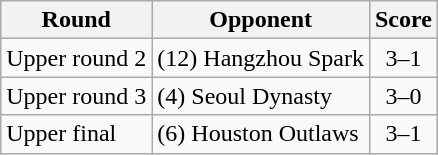<table class="wikitable" style="text-align:center">
<tr>
<th>Round</th>
<th>Opponent</th>
<th>Score</th>
</tr>
<tr>
<td style="text-align:left">Upper round 2</td>
<td style="text-align:left">(12) Hangzhou Spark</td>
<td>3–1</td>
</tr>
<tr>
<td style="text-align:left">Upper round 3</td>
<td style="text-align:left">(4) Seoul Dynasty</td>
<td>3–0</td>
</tr>
<tr>
<td style="text-align:left">Upper final</td>
<td style="text-align:left">(6) Houston Outlaws</td>
<td>3–1</td>
</tr>
</table>
